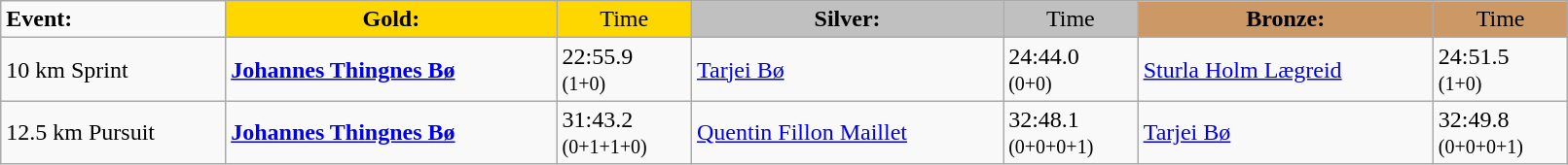<table class="wikitable" width=85%>
<tr>
<td><strong>Event:</strong></td>
<td style="text-align:center;background-color:gold;"><strong>Gold:</strong></td>
<td style="text-align:center;background-color:gold;">Time</td>
<td style="text-align:center;background-color:silver;"><strong>Silver:</strong></td>
<td style="text-align:center;background-color:silver;">Time</td>
<td style="text-align:center;background-color:#CC9966;"><strong>Bronze:</strong></td>
<td style="text-align:center;background-color:#CC9966;">Time</td>
</tr>
<tr>
<td>10 km Sprint<br></td>
<td><strong><a href='#'>Johannes Thingnes Bø</a></strong><br><small></small></td>
<td>22:55.9<br><small>(1+0)</small></td>
<td><a href='#'>Tarjei Bø</a><br><small></small></td>
<td>24:44.0<br><small>(0+0)</small></td>
<td><a href='#'>Sturla Holm Lægreid</a><br><small></small></td>
<td>24:51.5<br><small>(1+0)</small></td>
</tr>
<tr>
<td>12.5 km Pursuit<br></td>
<td><strong><a href='#'>Johannes Thingnes Bø</a></strong><br><small></small></td>
<td>31:43.2<br><small>(0+1+1+0)</small></td>
<td><a href='#'>Quentin Fillon Maillet</a><br><small></small></td>
<td>32:48.1<br><small>(0+0+0+1)</small></td>
<td><a href='#'>Tarjei Bø</a><br><small></small></td>
<td>32:49.8<br><small>(0+0+0+1)</small></td>
</tr>
</table>
